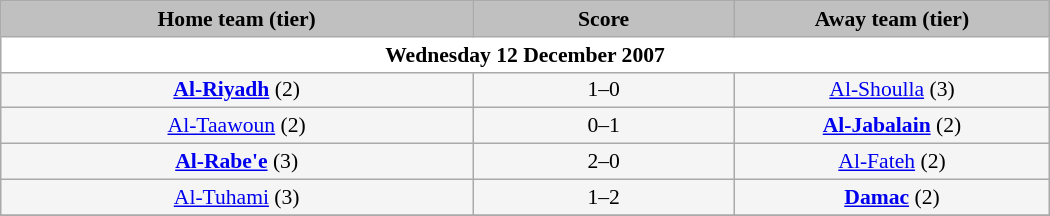<table class="wikitable" style="width: 700px; background:WhiteSmoke; text-align:center; font-size:90%">
<tr>
<td scope="col" style="width: 45%; background:silver;"><strong>Home team (tier)</strong></td>
<td scope="col" style="width: 25%; background:silver;"><strong>Score</strong></td>
<td scope="col" style="width: 45%; background:silver;"><strong>Away team (tier)</strong></td>
</tr>
<tr>
<td colspan="5" style= background:White><strong>Wednesday 12 December 2007</strong></td>
</tr>
<tr>
<td><strong><a href='#'>Al-Riyadh</a></strong> (2)</td>
<td>1–0</td>
<td><a href='#'>Al-Shoulla</a> (3)</td>
</tr>
<tr>
<td><a href='#'>Al-Taawoun</a> (2)</td>
<td>0–1</td>
<td><strong><a href='#'>Al-Jabalain</a></strong> (2)</td>
</tr>
<tr>
<td><strong><a href='#'>Al-Rabe'e</a></strong> (3)</td>
<td>2–0</td>
<td><a href='#'>Al-Fateh</a> (2)</td>
</tr>
<tr>
<td><a href='#'>Al-Tuhami</a> (3)</td>
<td>1–2</td>
<td><strong><a href='#'>Damac</a></strong> (2)</td>
</tr>
<tr>
</tr>
</table>
